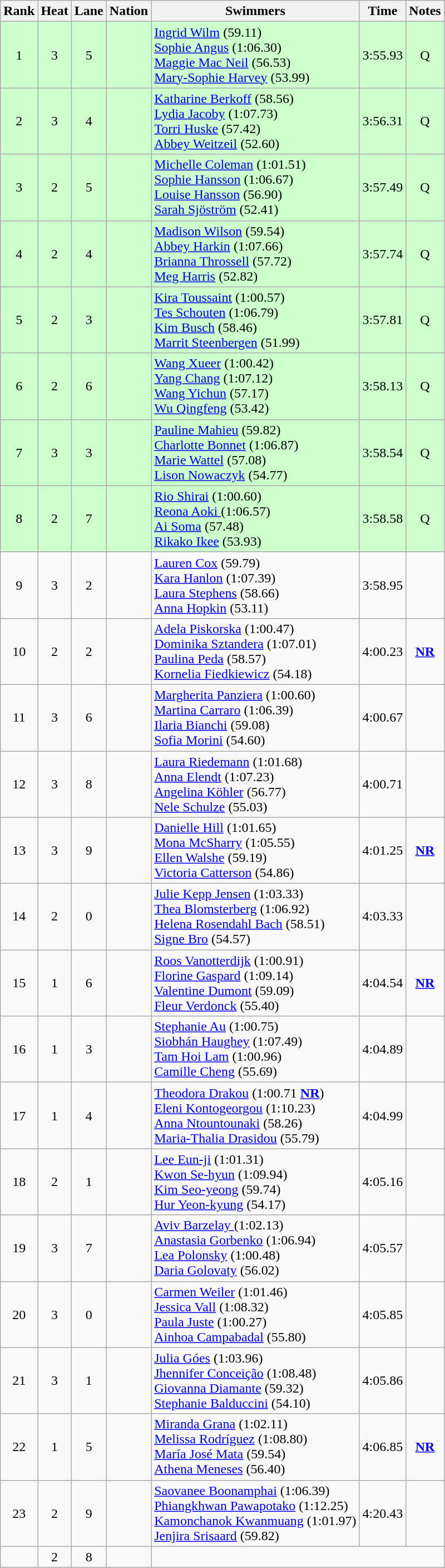<table class="wikitable sortable" style="text-align:center">
<tr>
<th>Rank</th>
<th>Heat</th>
<th>Lane</th>
<th>Nation</th>
<th>Swimmers</th>
<th>Time</th>
<th>Notes</th>
</tr>
<tr bgcolor=ccffcc>
<td>1</td>
<td>3</td>
<td>5</td>
<td align=left></td>
<td align=left><a href='#'>Ingrid Wilm</a> (59.11)<br><a href='#'>Sophie Angus</a> (1:06.30)<br><a href='#'>Maggie Mac Neil</a> (56.53)<br><a href='#'>Mary-Sophie Harvey</a> (53.99)</td>
<td>3:55.93</td>
<td>Q</td>
</tr>
<tr bgcolor=ccffcc>
<td>2</td>
<td>3</td>
<td>4</td>
<td align=left></td>
<td align=left><a href='#'>Katharine Berkoff</a> (58.56)<br><a href='#'>Lydia Jacoby</a> (1:07.73)<br><a href='#'>Torri Huske</a> (57.42)<br><a href='#'>Abbey Weitzeil</a> (52.60)</td>
<td>3:56.31</td>
<td>Q</td>
</tr>
<tr bgcolor=ccffcc>
<td>3</td>
<td>2</td>
<td>5</td>
<td align=left></td>
<td align=left><a href='#'>Michelle Coleman</a> (1:01.51)<br><a href='#'>Sophie Hansson</a> (1:06.67)<br><a href='#'>Louise Hansson</a> (56.90)<br><a href='#'>Sarah Sjöström</a> (52.41)</td>
<td>3:57.49</td>
<td>Q</td>
</tr>
<tr bgcolor=ccffcc>
<td>4</td>
<td>2</td>
<td>4</td>
<td align=left></td>
<td align=left><a href='#'>Madison Wilson</a> (59.54) <br> <a href='#'>Abbey Harkin</a> (1:07.66)<br><a href='#'>Brianna Throssell</a> (57.72)<br><a href='#'>Meg Harris</a> (52.82)</td>
<td>3:57.74</td>
<td>Q</td>
</tr>
<tr bgcolor=ccffcc>
<td>5</td>
<td>2</td>
<td>3</td>
<td align=left></td>
<td align=left><a href='#'>Kira Toussaint</a> (1:00.57)<br><a href='#'>Tes Schouten</a> (1:06.79)<br><a href='#'>Kim Busch</a> (58.46)<br><a href='#'>Marrit Steenbergen</a> (51.99)</td>
<td>3:57.81</td>
<td>Q</td>
</tr>
<tr bgcolor=ccffcc>
<td>6</td>
<td>2</td>
<td>6</td>
<td align=left></td>
<td align=left><a href='#'>Wang Xueer</a> (1:00.42)<br><a href='#'>Yang Chang</a> (1:07.12)<br><a href='#'>Wang Yichun</a> (57.17)<br><a href='#'>Wu Qingfeng</a> (53.42)</td>
<td>3:58.13</td>
<td>Q</td>
</tr>
<tr bgcolor=ccffcc>
<td>7</td>
<td>3</td>
<td>3</td>
<td align=left></td>
<td align=left><a href='#'>Pauline Mahieu</a> (59.82)<br><a href='#'>Charlotte Bonnet</a> (1:06.87)<br><a href='#'>Marie Wattel</a> (57.08)<br><a href='#'>Lison Nowaczyk</a> (54.77)</td>
<td>3:58.54</td>
<td>Q</td>
</tr>
<tr bgcolor=ccffcc>
<td>8</td>
<td>2</td>
<td>7</td>
<td align=left></td>
<td align=left><a href='#'>Rio Shirai</a> (1:00.60)<br><a href='#'>Reona Aoki </a> (1:06.57)<br><a href='#'>Ai Soma</a> (57.48)<br> <a href='#'>Rikako Ikee</a> (53.93)</td>
<td>3:58.58</td>
<td>Q</td>
</tr>
<tr>
<td>9</td>
<td>3</td>
<td>2</td>
<td align=left></td>
<td align=left><a href='#'>Lauren Cox</a> (59.79)<br><a href='#'>Kara Hanlon</a> (1:07.39)<br><a href='#'>Laura Stephens</a> (58.66)<br><a href='#'>Anna Hopkin</a> (53.11)</td>
<td>3:58.95</td>
<td></td>
</tr>
<tr>
<td>10</td>
<td>2</td>
<td>2</td>
<td align=left></td>
<td align=left><a href='#'>Adela Piskorska</a> (1:00.47)<br><a href='#'>Dominika Sztandera</a> (1:07.01)<br><a href='#'>Paulina Peda</a> (58.57)<br><a href='#'>Kornelia Fiedkiewicz</a> (54.18)</td>
<td>4:00.23</td>
<td><strong><a href='#'>NR</a></strong></td>
</tr>
<tr>
<td>11</td>
<td>3</td>
<td>6</td>
<td align=left></td>
<td align=left><a href='#'>Margherita Panziera</a> (1:00.60)<br><a href='#'>Martina Carraro</a> (1:06.39)<br><a href='#'>Ilaria Bianchi</a> (59.08)<br><a href='#'>Sofia Morini</a> (54.60)</td>
<td>4:00.67</td>
<td></td>
</tr>
<tr>
<td>12</td>
<td>3</td>
<td>8</td>
<td align=left></td>
<td align=left><a href='#'>Laura Riedemann</a> (1:01.68)<br><a href='#'>Anna Elendt</a> (1:07.23)<br><a href='#'>Angelina Köhler</a> (56.77)<br><a href='#'>Nele Schulze</a> (55.03)</td>
<td>4:00.71</td>
<td></td>
</tr>
<tr>
<td>13</td>
<td>3</td>
<td>9</td>
<td align=left></td>
<td align=left><a href='#'>Danielle Hill</a> (1:01.65)<br><a href='#'>Mona McSharry</a> (1:05.55)<br><a href='#'>Ellen Walshe</a> (59.19)<br><a href='#'>Victoria Catterson</a> (54.86)</td>
<td>4:01.25</td>
<td><strong><a href='#'>NR</a></strong></td>
</tr>
<tr>
<td>14</td>
<td>2</td>
<td>0</td>
<td align=left></td>
<td align=left><a href='#'>Julie Kepp Jensen</a> (1:03.33)<br><a href='#'>Thea Blomsterberg</a> (1:06.92)<br><a href='#'>Helena Rosendahl Bach</a> (58.51)<br> <a href='#'>Signe Bro</a> (54.57)</td>
<td>4:03.33</td>
<td></td>
</tr>
<tr>
<td>15</td>
<td>1</td>
<td>6</td>
<td align=left></td>
<td align=left><a href='#'>Roos Vanotterdijk</a> (1:00.91)<br><a href='#'>Florine Gaspard</a> (1:09.14)<br><a href='#'>Valentine Dumont</a> (59.09)<br><a href='#'>Fleur Verdonck</a> (55.40)</td>
<td>4:04.54</td>
<td><strong><a href='#'>NR</a></strong></td>
</tr>
<tr>
<td>16</td>
<td>1</td>
<td>3</td>
<td align=left></td>
<td align=left><a href='#'>Stephanie Au</a> (1:00.75) <br><a href='#'>Siobhán Haughey</a> (1:07.49) <br><a href='#'>Tam Hoi Lam</a> (1:00.96)<br><a href='#'>Camille Cheng</a> (55.69)</td>
<td>4:04.89</td>
<td></td>
</tr>
<tr>
<td>17</td>
<td>1</td>
<td>4</td>
<td align=left></td>
<td align=left><a href='#'>Theodora Drakou</a> (1:00.71 <strong><a href='#'>NR</a></strong>) <br><a href='#'>Eleni Kontogeorgou</a> (1:10.23) <br><a href='#'>Anna Ntountounaki</a> (58.26)<br><a href='#'>Maria-Thalia Drasidou</a> (55.79)</td>
<td>4:04.99</td>
<td></td>
</tr>
<tr>
<td>18</td>
<td>2</td>
<td>1</td>
<td align=left></td>
<td align=left><a href='#'>Lee Eun-ji</a> (1:01.31)<br><a href='#'>Kwon Se-hyun</a> (1:09.94)<br><a href='#'>Kim Seo-yeong</a> (59.74)<br><a href='#'>Hur Yeon-kyung</a> (54.17)</td>
<td>4:05.16</td>
<td></td>
</tr>
<tr>
<td>19</td>
<td>3</td>
<td>7</td>
<td align=left></td>
<td align=left><a href='#'>Aviv Barzelay </a> (1:02.13)<br><a href='#'>Anastasia Gorbenko</a> (1:06.94)<br><a href='#'>Lea Polonsky</a> (1:00.48)<br><a href='#'>Daria Golovaty</a> (56.02)</td>
<td>4:05.57</td>
<td></td>
</tr>
<tr>
<td>20</td>
<td>3</td>
<td>0</td>
<td align=left></td>
<td align=left><a href='#'>Carmen Weiler</a> (1:01.46)<br><a href='#'>Jessica Vall</a> (1:08.32)<br><a href='#'>Paula Juste</a> (1:00.27)<br><a href='#'>Ainhoa Campabadal</a> (55.80)</td>
<td>4:05.85</td>
<td></td>
</tr>
<tr>
<td>21</td>
<td>3</td>
<td>1</td>
<td align=left></td>
<td align=left><a href='#'>Julia Góes</a> (1:03.96)<br><a href='#'>Jhennifer Conceição</a> (1:08.48)<br><a href='#'>Giovanna Diamante</a> (59.32)<br><a href='#'>Stephanie Balduccini</a> (54.10)</td>
<td>4:05.86</td>
<td></td>
</tr>
<tr>
<td>22</td>
<td>1</td>
<td>5</td>
<td align=left></td>
<td align=left><a href='#'>Miranda Grana</a> (1:02.11)<br><a href='#'>Melissa Rodríguez</a> (1:08.80)<br><a href='#'>María José Mata</a> (59.54)<br><a href='#'>Athena Meneses</a> (56.40)</td>
<td>4:06.85</td>
<td><strong><a href='#'>NR</a></strong></td>
</tr>
<tr>
<td>23</td>
<td>2</td>
<td>9</td>
<td align=left></td>
<td align=left><a href='#'>Saovanee Boonamphai</a> (1:06.39)<br><a href='#'>Phiangkhwan Pawapotako</a> (1:12.25)<br><a href='#'>Kamonchanok Kwanmuang</a> (1:01.97)<br><a href='#'>Jenjira Srisaard</a> (59.82)</td>
<td>4:20.43</td>
<td></td>
</tr>
<tr>
<td></td>
<td>2</td>
<td>8</td>
<td align=left></td>
<td colspan=3></td>
</tr>
</table>
